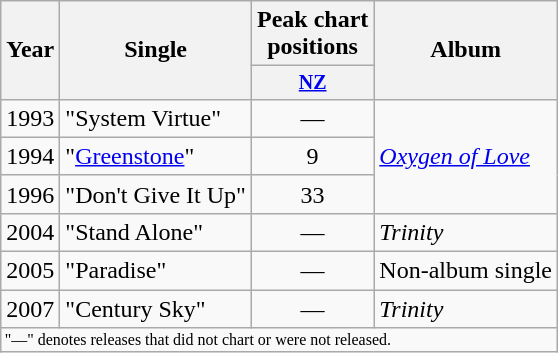<table class="wikitable plainrowheaders">
<tr>
<th rowspan="2">Year</th>
<th rowspan="2">Single</th>
<th>Peak chart<br>positions</th>
<th rowspan="2">Album</th>
</tr>
<tr style="font-size:smaller;">
<th><a href='#'>NZ</a></th>
</tr>
<tr>
<td>1993</td>
<td>"System Virtue"</td>
<td align="center">—</td>
<td rowspan="3"><em><a href='#'>Oxygen of Love</a></em></td>
</tr>
<tr>
<td>1994</td>
<td>"<a href='#'>Greenstone</a>"</td>
<td align="center">9</td>
</tr>
<tr>
<td>1996</td>
<td>"Don't Give It Up"</td>
<td align="center">33</td>
</tr>
<tr>
<td>2004</td>
<td>"Stand Alone"</td>
<td align="center">—</td>
<td><em>Trinity</em></td>
</tr>
<tr>
<td>2005</td>
<td>"Paradise"</td>
<td align="center">—</td>
<td>Non-album single</td>
</tr>
<tr>
<td>2007</td>
<td>"Century Sky"</td>
<td align="center">—</td>
<td><em>Trinity</em></td>
</tr>
<tr>
<td colspan="20" style="font-size:8pt">"—" denotes releases that did not chart or were not released.</td>
</tr>
</table>
